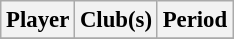<table class="wikitable collapsible collapsed" style="text-align:center;font-size:95%">
<tr>
<th scope="col">Player</th>
<th scope="col" class="unsortable">Club(s)</th>
<th scope="col">Period</th>
</tr>
<tr>
</tr>
</table>
